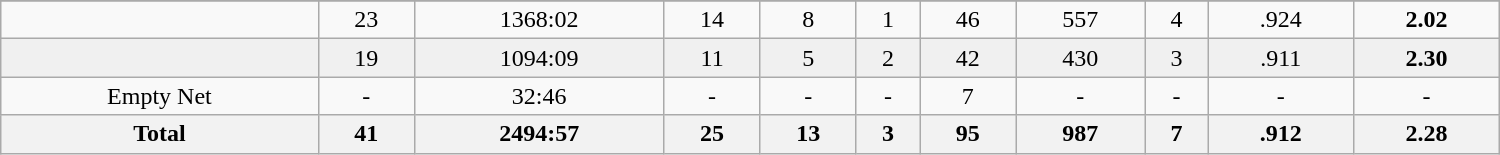<table class="wikitable sortable" width ="1000">
<tr align="center">
</tr>
<tr align="center" bgcolor="">
<td></td>
<td>23</td>
<td>1368:02</td>
<td>14</td>
<td>8</td>
<td>1</td>
<td>46</td>
<td>557</td>
<td>4</td>
<td>.924</td>
<td><strong>2.02</strong></td>
</tr>
<tr align="center" bgcolor="f0f0f0">
<td></td>
<td>19</td>
<td>1094:09</td>
<td>11</td>
<td>5</td>
<td>2</td>
<td>42</td>
<td>430</td>
<td>3</td>
<td>.911</td>
<td><strong>2.30</strong></td>
</tr>
<tr align="center" bgcolor="">
<td>Empty Net</td>
<td>-</td>
<td>32:46</td>
<td>-</td>
<td>-</td>
<td>-</td>
<td>7</td>
<td>-</td>
<td>-</td>
<td>-</td>
<td>-</td>
</tr>
<tr>
<th>Total</th>
<th>41</th>
<th>2494:57</th>
<th>25</th>
<th>13</th>
<th>3</th>
<th>95</th>
<th>987</th>
<th>7</th>
<th>.912</th>
<th>2.28</th>
</tr>
</table>
